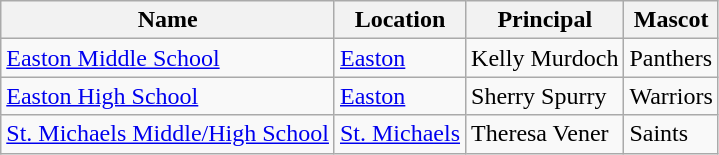<table class="wikitable sortable">
<tr>
<th>Name</th>
<th>Location</th>
<th>Principal</th>
<th>Mascot</th>
</tr>
<tr>
<td><a href='#'>Easton Middle School</a></td>
<td><a href='#'>Easton</a></td>
<td>Kelly Murdoch</td>
<td>Panthers</td>
</tr>
<tr>
<td><a href='#'>Easton High School</a></td>
<td><a href='#'>Easton</a></td>
<td>Sherry Spurry</td>
<td>Warriors</td>
</tr>
<tr>
<td><a href='#'>St. Michaels Middle/High School</a></td>
<td><a href='#'>St. Michaels</a></td>
<td>Theresa Vener</td>
<td>Saints</td>
</tr>
</table>
